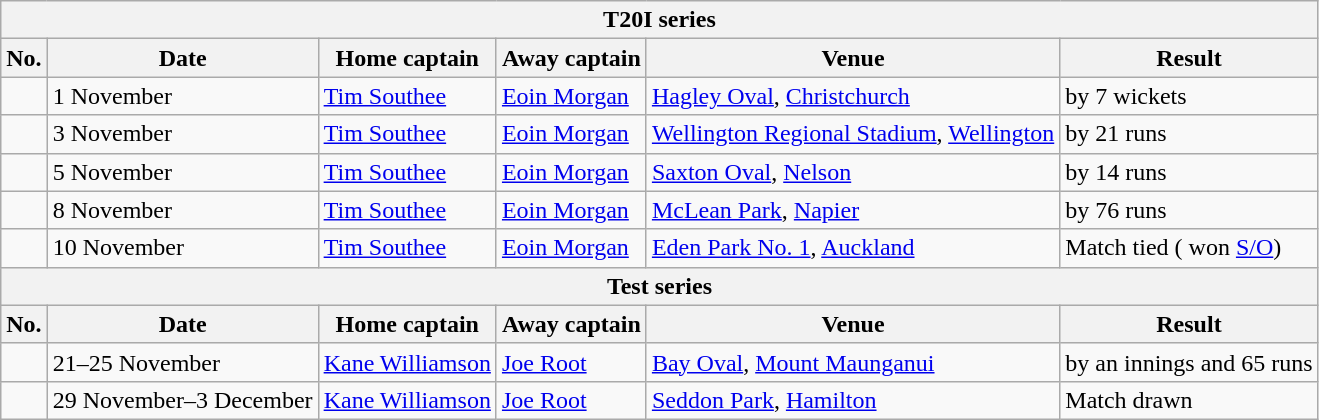<table class="wikitable">
<tr>
<th colspan="9">T20I series</th>
</tr>
<tr>
<th>No.</th>
<th>Date</th>
<th>Home captain</th>
<th>Away captain</th>
<th>Venue</th>
<th>Result</th>
</tr>
<tr>
<td></td>
<td>1 November</td>
<td><a href='#'>Tim Southee</a></td>
<td><a href='#'>Eoin Morgan</a></td>
<td><a href='#'>Hagley Oval</a>, <a href='#'>Christchurch</a></td>
<td> by 7 wickets</td>
</tr>
<tr>
<td></td>
<td>3 November</td>
<td><a href='#'>Tim Southee</a></td>
<td><a href='#'>Eoin Morgan</a></td>
<td><a href='#'>Wellington Regional Stadium</a>, <a href='#'>Wellington</a></td>
<td> by 21 runs</td>
</tr>
<tr>
<td></td>
<td>5 November</td>
<td><a href='#'>Tim Southee</a></td>
<td><a href='#'>Eoin Morgan</a></td>
<td><a href='#'>Saxton Oval</a>, <a href='#'>Nelson</a></td>
<td> by 14 runs</td>
</tr>
<tr>
<td></td>
<td>8 November</td>
<td><a href='#'>Tim Southee</a></td>
<td><a href='#'>Eoin Morgan</a></td>
<td><a href='#'>McLean Park</a>, <a href='#'>Napier</a></td>
<td> by 76 runs</td>
</tr>
<tr>
<td></td>
<td>10 November</td>
<td><a href='#'>Tim Southee</a></td>
<td><a href='#'>Eoin Morgan</a></td>
<td><a href='#'>Eden Park No. 1</a>, <a href='#'>Auckland</a></td>
<td>Match tied ( won <a href='#'>S/O</a>)</td>
</tr>
<tr>
<th colspan="9">Test series</th>
</tr>
<tr>
<th>No.</th>
<th>Date</th>
<th>Home captain</th>
<th>Away captain</th>
<th>Venue</th>
<th>Result</th>
</tr>
<tr>
<td></td>
<td>21–25 November</td>
<td><a href='#'>Kane Williamson</a></td>
<td><a href='#'>Joe Root</a></td>
<td><a href='#'>Bay Oval</a>, <a href='#'>Mount Maunganui</a></td>
<td> by an innings and 65 runs</td>
</tr>
<tr>
<td></td>
<td>29 November–3 December</td>
<td><a href='#'>Kane Williamson</a></td>
<td><a href='#'>Joe Root</a></td>
<td><a href='#'>Seddon Park</a>, <a href='#'>Hamilton</a></td>
<td>Match drawn</td>
</tr>
</table>
